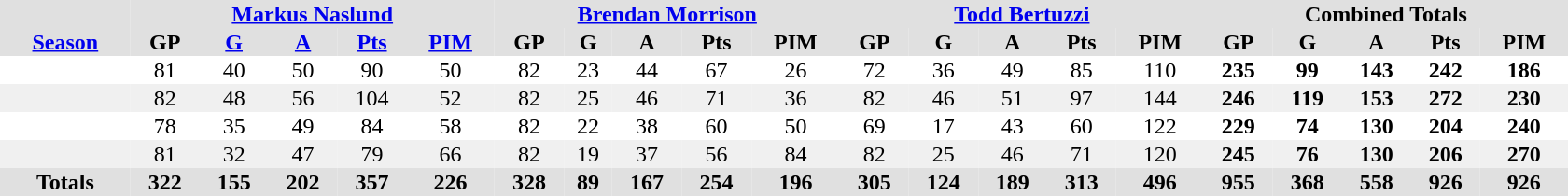<table border="0" cellpadding="1" cellspacing="0" style="text-align:center; width:70em;">
<tr style="background:#e0e0e0;">
<th></th>
<th colspan="5"><a href='#'>Markus Naslund</a></th>
<th colspan="5"><a href='#'>Brendan Morrison</a></th>
<th colspan="5"><a href='#'>Todd Bertuzzi</a></th>
<th colspan="5">Combined Totals</th>
</tr>
<tr style="background:#e0e0e0;">
<th><a href='#'>Season</a></th>
<th>GP</th>
<th><a href='#'>G</a></th>
<th><a href='#'>A</a></th>
<th><a href='#'>Pts</a></th>
<th><a href='#'>PIM</a></th>
<th>GP</th>
<th>G</th>
<th>A</th>
<th>Pts</th>
<th>PIM</th>
<th>GP</th>
<th>G</th>
<th>A</th>
<th>Pts</th>
<th>PIM</th>
<th>GP</th>
<th>G</th>
<th>A</th>
<th>Pts</th>
<th>PIM</th>
</tr>
<tr>
<td></td>
<td>81</td>
<td>40</td>
<td>50</td>
<td>90</td>
<td>50</td>
<td>82</td>
<td>23</td>
<td>44</td>
<td>67</td>
<td>26</td>
<td>72</td>
<td>36</td>
<td>49</td>
<td>85</td>
<td>110</td>
<td><strong>235</strong></td>
<td><strong>99</strong></td>
<td><strong>143</strong></td>
<td><strong>242</strong></td>
<td><strong>186</strong></td>
</tr>
<tr style="background:#f0f0f0;">
<td></td>
<td>82</td>
<td>48</td>
<td>56</td>
<td>104</td>
<td>52</td>
<td>82</td>
<td>25</td>
<td>46</td>
<td>71</td>
<td>36</td>
<td>82</td>
<td>46</td>
<td>51</td>
<td>97</td>
<td>144</td>
<td><strong>246</strong></td>
<td><strong>119</strong></td>
<td><strong>153</strong></td>
<td><strong>272</strong></td>
<td><strong>230</strong></td>
</tr>
<tr>
<td></td>
<td>78</td>
<td>35</td>
<td>49</td>
<td>84</td>
<td>58</td>
<td>82</td>
<td>22</td>
<td>38</td>
<td>60</td>
<td>50</td>
<td>69</td>
<td>17</td>
<td>43</td>
<td>60</td>
<td>122</td>
<td><strong>229</strong></td>
<td><strong>74</strong></td>
<td><strong>130</strong></td>
<td><strong>204</strong></td>
<td><strong>240</strong></td>
</tr>
<tr style="background:#f0f0f0;">
<td></td>
<td>81</td>
<td>32</td>
<td>47</td>
<td>79</td>
<td>66</td>
<td>82</td>
<td>19</td>
<td>37</td>
<td>56</td>
<td>84</td>
<td>82</td>
<td>25</td>
<td>46</td>
<td>71</td>
<td>120</td>
<td><strong>245</strong></td>
<td><strong>76</strong></td>
<td><strong>130</strong></td>
<td><strong>206</strong></td>
<td><strong>270</strong></td>
</tr>
<tr style="background:#e0e0e0;">
<th>Totals</th>
<th>322</th>
<th>155</th>
<th>202</th>
<th>357</th>
<th>226</th>
<th>328</th>
<th>89</th>
<th>167</th>
<th>254</th>
<th>196</th>
<th>305</th>
<th>124</th>
<th>189</th>
<th>313</th>
<th>496</th>
<th>955</th>
<th>368</th>
<th>558</th>
<th>926</th>
<th>926</th>
</tr>
</table>
